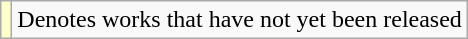<table class="wikitable">
<tr>
<td style="background:#FFFFCC;"></td>
<td>Denotes works that have not yet been released</td>
</tr>
</table>
